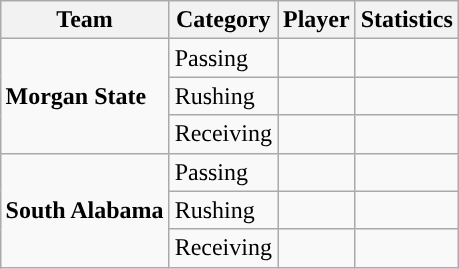<table class="wikitable" style="float: right;">
<tr>
<th>Team</th>
<th>Category</th>
<th>Player</th>
<th>Statistics</th>
</tr>
<tr>
<td rowspan=3><strong>Morgan State</strong></td>
<td>Passing</td>
<td></td>
<td></td>
</tr>
<tr>
<td>Rushing</td>
<td></td>
<td></td>
</tr>
<tr>
<td>Receiving</td>
<td></td>
<td></td>
</tr>
<tr>
<td rowspan=3><strong>South Alabama</strong></td>
<td>Passing</td>
<td></td>
<td></td>
</tr>
<tr>
<td>Rushing</td>
<td></td>
<td></td>
</tr>
<tr>
<td>Receiving</td>
<td></td>
<td></td>
</tr>
</table>
